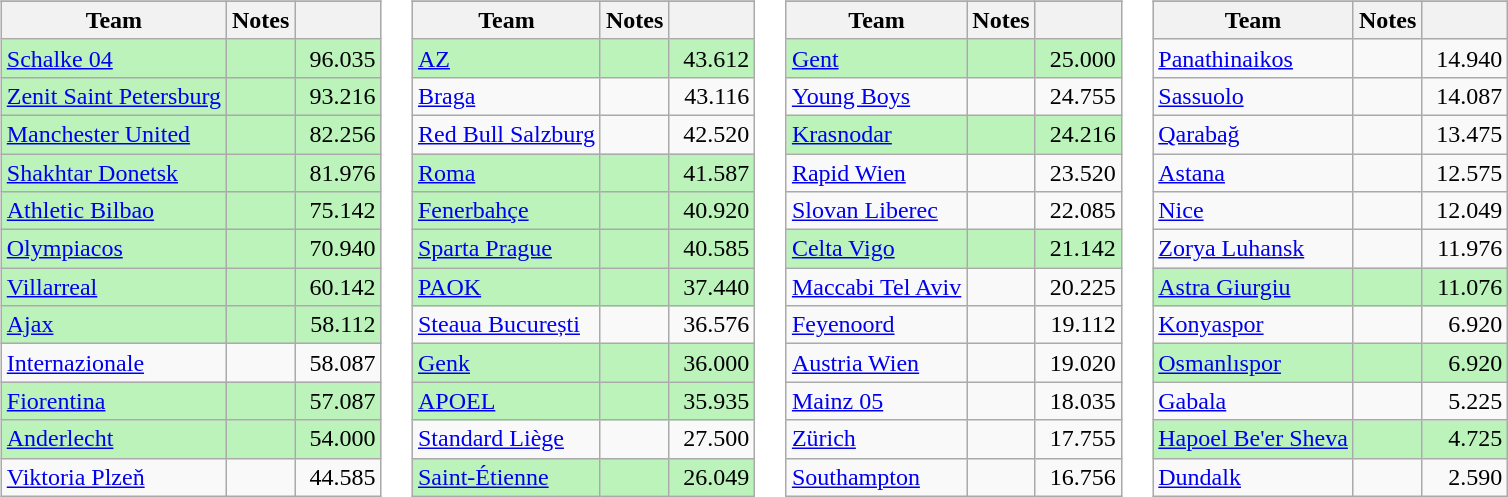<table>
<tr valign=top>
<td><br><table class="wikitable">
<tr>
</tr>
<tr>
<th>Team</th>
<th>Notes</th>
<th width=50></th>
</tr>
<tr bgcolor=#BBF3BB>
<td> <a href='#'>Schalke 04</a></td>
<td></td>
<td align=right>96.035</td>
</tr>
<tr bgcolor=#BBF3BB>
<td> <a href='#'>Zenit Saint Petersburg</a></td>
<td></td>
<td align=right>93.216</td>
</tr>
<tr bgcolor=#BBF3BB>
<td> <a href='#'>Manchester United</a></td>
<td></td>
<td align=right>82.256</td>
</tr>
<tr bgcolor=#BBF3BB>
<td> <a href='#'>Shakhtar Donetsk</a></td>
<td></td>
<td align=right>81.976</td>
</tr>
<tr bgcolor=#BBF3BB>
<td> <a href='#'>Athletic Bilbao</a></td>
<td></td>
<td align=right>75.142</td>
</tr>
<tr bgcolor=#BBF3BB>
<td> <a href='#'>Olympiacos</a></td>
<td></td>
<td align=right>70.940</td>
</tr>
<tr bgcolor=#BBF3BB>
<td> <a href='#'>Villarreal</a></td>
<td></td>
<td align=right>60.142</td>
</tr>
<tr bgcolor=#BBF3BB>
<td> <a href='#'>Ajax</a></td>
<td></td>
<td align=right>58.112</td>
</tr>
<tr>
<td> <a href='#'>Internazionale</a></td>
<td></td>
<td align=right>58.087</td>
</tr>
<tr bgcolor=#BBF3BB>
<td> <a href='#'>Fiorentina</a></td>
<td></td>
<td align=right>57.087</td>
</tr>
<tr bgcolor=#BBF3BB>
<td> <a href='#'>Anderlecht</a></td>
<td></td>
<td align=right>54.000</td>
</tr>
<tr>
<td> <a href='#'>Viktoria Plzeň</a></td>
<td></td>
<td align=right>44.585</td>
</tr>
</table>
</td>
<td><br><table class="wikitable">
<tr>
</tr>
<tr>
<th>Team</th>
<th>Notes</th>
<th width=50></th>
</tr>
<tr bgcolor=#BBF3BB>
<td> <a href='#'>AZ</a></td>
<td></td>
<td align=right>43.612</td>
</tr>
<tr>
<td> <a href='#'>Braga</a></td>
<td></td>
<td align=right>43.116</td>
</tr>
<tr>
<td> <a href='#'>Red Bull Salzburg</a></td>
<td></td>
<td align=right>42.520</td>
</tr>
<tr bgcolor=#BBF3BB>
<td> <a href='#'>Roma</a></td>
<td></td>
<td align=right>41.587</td>
</tr>
<tr bgcolor=#BBF3BB>
<td> <a href='#'>Fenerbahçe</a></td>
<td></td>
<td align=right>40.920</td>
</tr>
<tr bgcolor=#BBF3BB>
<td> <a href='#'>Sparta Prague</a></td>
<td></td>
<td align=right>40.585</td>
</tr>
<tr bgcolor=#BBF3BB>
<td> <a href='#'>PAOK</a></td>
<td></td>
<td align=right>37.440</td>
</tr>
<tr>
<td> <a href='#'>Steaua București</a></td>
<td></td>
<td align=right>36.576</td>
</tr>
<tr bgcolor=#BBF3BB>
<td> <a href='#'>Genk</a></td>
<td></td>
<td align=right>36.000</td>
</tr>
<tr bgcolor=#BBF3BB>
<td> <a href='#'>APOEL</a></td>
<td></td>
<td align=right>35.935</td>
</tr>
<tr>
<td> <a href='#'>Standard Liège</a></td>
<td></td>
<td align=right>27.500</td>
</tr>
<tr bgcolor=#BBF3BB>
<td> <a href='#'>Saint-Étienne</a></td>
<td></td>
<td align=right>26.049</td>
</tr>
</table>
</td>
<td><br><table class="wikitable">
<tr>
</tr>
<tr>
<th>Team</th>
<th>Notes</th>
<th width=50></th>
</tr>
<tr bgcolor=#BBF3BB>
<td> <a href='#'>Gent</a></td>
<td></td>
<td align=right>25.000</td>
</tr>
<tr>
<td> <a href='#'>Young Boys</a></td>
<td></td>
<td align=right>24.755</td>
</tr>
<tr bgcolor=#BBF3BB>
<td> <a href='#'>Krasnodar</a></td>
<td></td>
<td align=right>24.216</td>
</tr>
<tr>
<td> <a href='#'>Rapid Wien</a></td>
<td></td>
<td align=right>23.520</td>
</tr>
<tr>
<td> <a href='#'>Slovan Liberec</a></td>
<td></td>
<td align=right>22.085</td>
</tr>
<tr bgcolor=#BBF3BB>
<td> <a href='#'>Celta Vigo</a></td>
<td></td>
<td align=right>21.142</td>
</tr>
<tr>
<td> <a href='#'>Maccabi Tel Aviv</a></td>
<td></td>
<td align=right>20.225</td>
</tr>
<tr>
<td> <a href='#'>Feyenoord</a></td>
<td></td>
<td align=right>19.112</td>
</tr>
<tr>
<td> <a href='#'>Austria Wien</a></td>
<td></td>
<td align=right>19.020</td>
</tr>
<tr>
<td> <a href='#'>Mainz 05</a></td>
<td></td>
<td align=right>18.035</td>
</tr>
<tr>
<td> <a href='#'>Zürich</a></td>
<td></td>
<td align=right>17.755</td>
</tr>
<tr>
<td> <a href='#'>Southampton</a></td>
<td></td>
<td align=right>16.756</td>
</tr>
</table>
</td>
<td><br><table class="wikitable">
<tr>
</tr>
<tr>
<th>Team</th>
<th>Notes</th>
<th width=50></th>
</tr>
<tr>
<td> <a href='#'>Panathinaikos</a></td>
<td></td>
<td align=right>14.940</td>
</tr>
<tr>
<td> <a href='#'>Sassuolo</a></td>
<td></td>
<td align=right>14.087</td>
</tr>
<tr>
<td> <a href='#'>Qarabağ</a></td>
<td></td>
<td align=right>13.475</td>
</tr>
<tr>
<td> <a href='#'>Astana</a></td>
<td></td>
<td align=right>12.575</td>
</tr>
<tr>
<td> <a href='#'>Nice</a></td>
<td></td>
<td align=right>12.049</td>
</tr>
<tr>
<td> <a href='#'>Zorya Luhansk</a></td>
<td></td>
<td align=right>11.976</td>
</tr>
<tr bgcolor=#BBF3BB>
<td> <a href='#'>Astra Giurgiu</a></td>
<td></td>
<td align=right>11.076</td>
</tr>
<tr>
<td> <a href='#'>Konyaspor</a></td>
<td></td>
<td align=right>6.920</td>
</tr>
<tr bgcolor=#BBF3BB>
<td> <a href='#'>Osmanlıspor</a></td>
<td></td>
<td align=right>6.920</td>
</tr>
<tr>
<td> <a href='#'>Gabala</a></td>
<td></td>
<td align=right>5.225</td>
</tr>
<tr bgcolor=#BBF3BB>
<td> <a href='#'>Hapoel Be'er Sheva</a></td>
<td></td>
<td align=right>4.725</td>
</tr>
<tr>
<td> <a href='#'>Dundalk</a></td>
<td></td>
<td align=right>2.590</td>
</tr>
</table>
</td>
</tr>
</table>
